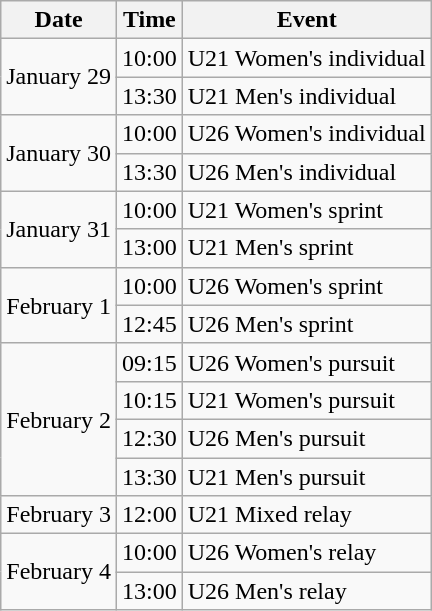<table class="wikitable">
<tr>
<th>Date</th>
<th>Time</th>
<th>Event</th>
</tr>
<tr>
<td rowspan=2>January 29</td>
<td>10:00</td>
<td>U21 Women's individual</td>
</tr>
<tr>
<td>13:30</td>
<td>U21 Men's individual</td>
</tr>
<tr>
<td rowspan=2>January 30</td>
<td>10:00</td>
<td>U26 Women's individual</td>
</tr>
<tr>
<td>13:30</td>
<td>U26 Men's individual</td>
</tr>
<tr>
<td rowspan=2>January 31</td>
<td>10:00</td>
<td>U21 Women's sprint</td>
</tr>
<tr>
<td>13:00</td>
<td>U21 Men's sprint</td>
</tr>
<tr>
<td rowspan=2>February 1</td>
<td>10:00</td>
<td>U26 Women's sprint</td>
</tr>
<tr>
<td>12:45</td>
<td>U26 Men's sprint</td>
</tr>
<tr>
<td rowspan=4>February 2</td>
<td>09:15</td>
<td>U26 Women's pursuit</td>
</tr>
<tr>
<td>10:15</td>
<td>U21 Women's pursuit</td>
</tr>
<tr>
<td>12:30</td>
<td>U26 Men's pursuit</td>
</tr>
<tr>
<td>13:30</td>
<td>U21 Men's pursuit</td>
</tr>
<tr>
<td>February 3</td>
<td>12:00</td>
<td>U21 Mixed relay</td>
</tr>
<tr>
<td rowspan=2>February 4</td>
<td>10:00</td>
<td>U26 Women's relay</td>
</tr>
<tr>
<td>13:00</td>
<td>U26 Men's relay</td>
</tr>
</table>
